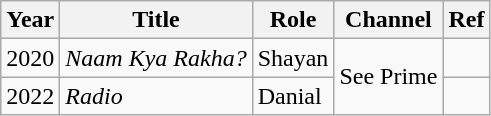<table class="wikitable">
<tr>
<th>Year</th>
<th>Title</th>
<th>Role</th>
<th>Channel</th>
<th>Ref</th>
</tr>
<tr>
<td>2020</td>
<td><em>Naam Kya Rakha?</em></td>
<td>Shayan</td>
<td rowspan="2">See Prime</td>
<td></td>
</tr>
<tr>
<td>2022</td>
<td><em>Radio</em></td>
<td>Danial</td>
<td></td>
</tr>
</table>
